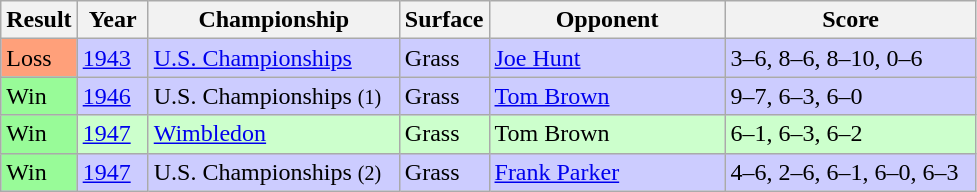<table class="sortable wikitable">
<tr>
<th style="width:40px">Result</th>
<th style="width:40px">Year</th>
<th style="width:160px">Championship</th>
<th style="width:50px">Surface</th>
<th style="width:150px">Opponent</th>
<th style="width:160px" class="unsortable">Score</th>
</tr>
<tr style="background:#ccf;">
<td style="background:#ffa07a;">Loss</td>
<td><a href='#'>1943</a></td>
<td><a href='#'>U.S. Championships</a></td>
<td>Grass</td>
<td> <a href='#'>Joe Hunt</a></td>
<td>3–6, 8–6, 8–10, 0–6</td>
</tr>
<tr style="background:#ccf;">
<td style="background:#98fb98;">Win</td>
<td><a href='#'>1946</a></td>
<td>U.S. Championships <small>(1)</small></td>
<td>Grass</td>
<td> <a href='#'>Tom Brown</a></td>
<td>9–7, 6–3, 6–0</td>
</tr>
<tr style="background:#cfc;">
<td style="background:#98fb98;">Win</td>
<td><a href='#'>1947</a></td>
<td><a href='#'>Wimbledon</a></td>
<td>Grass</td>
<td> Tom Brown</td>
<td>6–1, 6–3, 6–2</td>
</tr>
<tr style="background:#ccf;">
<td style="background:#98fb98;">Win</td>
<td><a href='#'>1947</a></td>
<td>U.S. Championships <small>(2)</small></td>
<td>Grass</td>
<td> <a href='#'>Frank Parker</a></td>
<td>4–6, 2–6, 6–1, 6–0, 6–3</td>
</tr>
</table>
